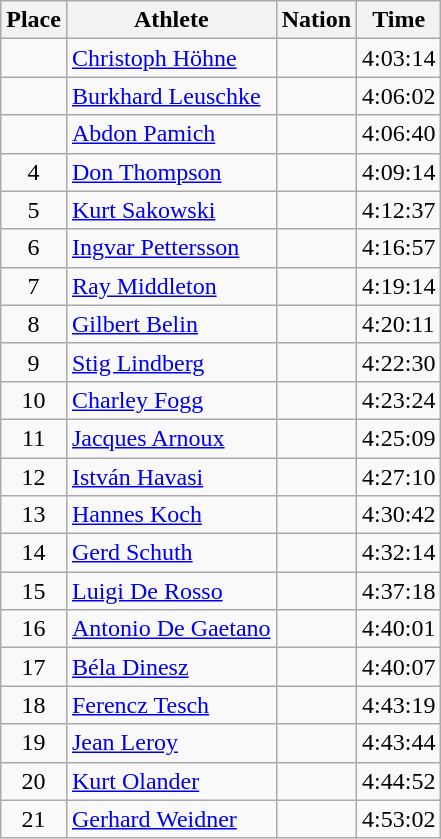<table class=wikitable>
<tr>
<th>Place</th>
<th>Athlete</th>
<th>Nation</th>
<th>Time</th>
</tr>
<tr>
<td align=center></td>
<td><a href='#'>Christoph Höhne</a></td>
<td></td>
<td>4:03:14</td>
</tr>
<tr>
<td align=center></td>
<td><a href='#'>Burkhard Leuschke</a></td>
<td></td>
<td>4:06:02</td>
</tr>
<tr>
<td align=center></td>
<td><a href='#'>Abdon Pamich</a></td>
<td></td>
<td>4:06:40</td>
</tr>
<tr>
<td align=center>4</td>
<td><a href='#'>Don Thompson</a></td>
<td></td>
<td>4:09:14</td>
</tr>
<tr>
<td align=center>5</td>
<td><a href='#'>Kurt Sakowski</a></td>
<td></td>
<td>4:12:37</td>
</tr>
<tr>
<td align=center>6</td>
<td><a href='#'>Ingvar Pettersson</a></td>
<td></td>
<td>4:16:57</td>
</tr>
<tr>
<td align=center>7</td>
<td><a href='#'>Ray Middleton</a></td>
<td></td>
<td>4:19:14</td>
</tr>
<tr>
<td align=center>8</td>
<td><a href='#'>Gilbert Belin</a></td>
<td></td>
<td>4:20:11</td>
</tr>
<tr>
<td align=center>9</td>
<td><a href='#'>Stig Lindberg</a></td>
<td></td>
<td>4:22:30</td>
</tr>
<tr>
<td align=center>10</td>
<td><a href='#'>Charley Fogg</a></td>
<td></td>
<td>4:23:24</td>
</tr>
<tr>
<td align=center>11</td>
<td><a href='#'>Jacques Arnoux</a></td>
<td></td>
<td>4:25:09</td>
</tr>
<tr>
<td align=center>12</td>
<td><a href='#'>István Havasi</a></td>
<td></td>
<td>4:27:10</td>
</tr>
<tr>
<td align=center>13</td>
<td><a href='#'>Hannes Koch</a></td>
<td></td>
<td>4:30:42</td>
</tr>
<tr>
<td align=center>14</td>
<td><a href='#'>Gerd Schuth</a></td>
<td></td>
<td>4:32:14</td>
</tr>
<tr>
<td align=center>15</td>
<td><a href='#'>Luigi De Rosso</a></td>
<td></td>
<td>4:37:18</td>
</tr>
<tr>
<td align=center>16</td>
<td><a href='#'>Antonio De Gaetano</a></td>
<td></td>
<td>4:40:01</td>
</tr>
<tr>
<td align=center>17</td>
<td><a href='#'>Béla Dinesz</a></td>
<td></td>
<td>4:40:07</td>
</tr>
<tr>
<td align=center>18</td>
<td><a href='#'>Ferencz Tesch</a></td>
<td></td>
<td>4:43:19</td>
</tr>
<tr>
<td align=center>19</td>
<td><a href='#'>Jean Leroy</a></td>
<td></td>
<td>4:43:44</td>
</tr>
<tr>
<td align=center>20</td>
<td><a href='#'>Kurt Olander</a></td>
<td></td>
<td>4:44:52</td>
</tr>
<tr>
<td align=center>21</td>
<td><a href='#'>Gerhard Weidner</a></td>
<td></td>
<td>4:53:02</td>
</tr>
</table>
